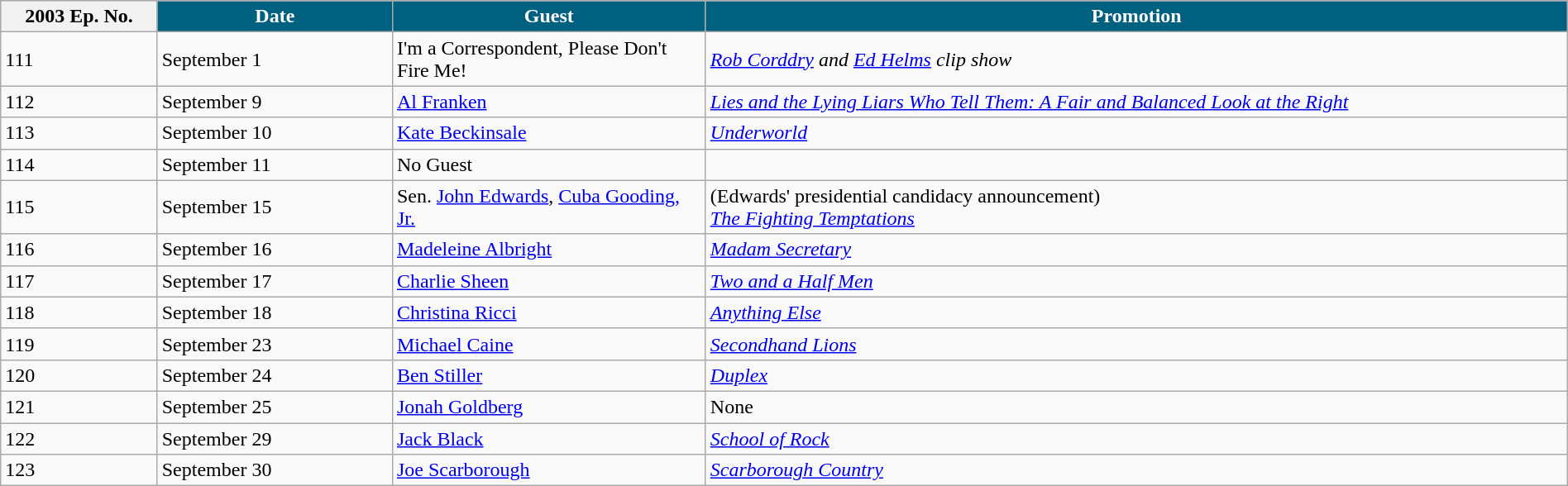<table class="wikitable" width="100%">
<tr bgcolor="#CCCCCC">
<th>2003 Ep. No.</th>
<th width="15%" style="background:#006080; color:#FFFFFF">Date</th>
<th width="20%" style="background:#006080; color:#FFFFFF">Guest</th>
<th width="55%" style="background:#006080; color:#FFFFFF">Promotion</th>
</tr>
<tr>
<td>111</td>
<td>September 1</td>
<td>I'm a Correspondent, Please Don't Fire Me!</td>
<td><em><a href='#'>Rob Corddry</a> and <a href='#'>Ed Helms</a> clip show</em></td>
</tr>
<tr>
<td>112</td>
<td>September 9</td>
<td><a href='#'>Al Franken</a></td>
<td><em><a href='#'>Lies and the Lying Liars Who Tell Them: A Fair and Balanced Look at the Right</a></em> </td>
</tr>
<tr>
<td>113</td>
<td>September 10</td>
<td><a href='#'>Kate Beckinsale</a></td>
<td><em><a href='#'>Underworld</a></em></td>
</tr>
<tr>
<td>114</td>
<td>September 11</td>
<td>No Guest</td>
<td></td>
</tr>
<tr>
<td>115</td>
<td>September 15</td>
<td>Sen. <a href='#'>John Edwards</a>, <a href='#'>Cuba Gooding, Jr.</a></td>
<td>(Edwards' presidential candidacy announcement)<br><em><a href='#'>The Fighting Temptations</a></em></td>
</tr>
<tr>
<td>116</td>
<td>September 16</td>
<td><a href='#'>Madeleine Albright</a></td>
<td><em><a href='#'>Madam Secretary</a></em></td>
</tr>
<tr>
<td>117</td>
<td>September 17</td>
<td><a href='#'>Charlie Sheen</a></td>
<td><em><a href='#'>Two and a Half Men</a></em></td>
</tr>
<tr>
<td>118</td>
<td>September 18</td>
<td><a href='#'>Christina Ricci</a></td>
<td><em><a href='#'>Anything Else</a></em></td>
</tr>
<tr>
<td>119</td>
<td>September 23</td>
<td><a href='#'>Michael Caine</a></td>
<td><em><a href='#'>Secondhand Lions</a></em></td>
</tr>
<tr>
<td>120</td>
<td>September 24</td>
<td><a href='#'>Ben Stiller</a></td>
<td><em><a href='#'>Duplex</a></em></td>
</tr>
<tr>
<td>121</td>
<td>September 25</td>
<td><a href='#'>Jonah Goldberg</a></td>
<td>None</td>
</tr>
<tr>
<td>122</td>
<td>September 29</td>
<td><a href='#'>Jack Black</a></td>
<td><em><a href='#'>School of Rock</a></em></td>
</tr>
<tr>
<td>123</td>
<td>September 30</td>
<td><a href='#'>Joe Scarborough</a></td>
<td><em><a href='#'>Scarborough Country</a></em></td>
</tr>
</table>
